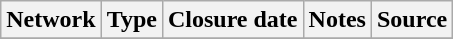<table class="wikitable sortable">
<tr>
<th>Network</th>
<th>Type</th>
<th>Closure date</th>
<th>Notes</th>
<th>Source</th>
</tr>
<tr>
</tr>
</table>
